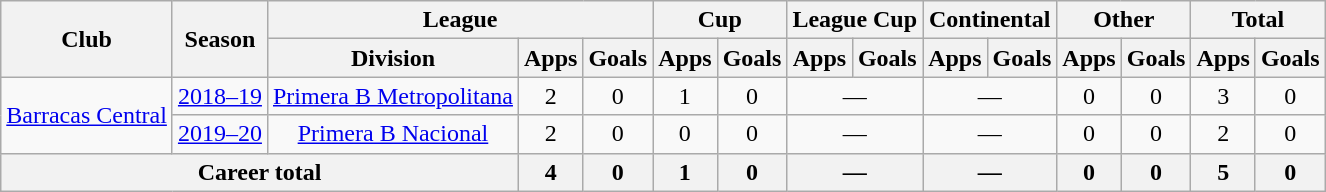<table class="wikitable" style="text-align:center">
<tr>
<th rowspan="2">Club</th>
<th rowspan="2">Season</th>
<th colspan="3">League</th>
<th colspan="2">Cup</th>
<th colspan="2">League Cup</th>
<th colspan="2">Continental</th>
<th colspan="2">Other</th>
<th colspan="2">Total</th>
</tr>
<tr>
<th>Division</th>
<th>Apps</th>
<th>Goals</th>
<th>Apps</th>
<th>Goals</th>
<th>Apps</th>
<th>Goals</th>
<th>Apps</th>
<th>Goals</th>
<th>Apps</th>
<th>Goals</th>
<th>Apps</th>
<th>Goals</th>
</tr>
<tr>
<td rowspan="2"><a href='#'>Barracas Central</a></td>
<td><a href='#'>2018–19</a></td>
<td rowspan="1"><a href='#'>Primera B Metropolitana</a></td>
<td>2</td>
<td>0</td>
<td>1</td>
<td>0</td>
<td colspan="2">—</td>
<td colspan="2">—</td>
<td>0</td>
<td>0</td>
<td>3</td>
<td>0</td>
</tr>
<tr>
<td><a href='#'>2019–20</a></td>
<td rowspan="1"><a href='#'>Primera B Nacional</a></td>
<td>2</td>
<td>0</td>
<td>0</td>
<td>0</td>
<td colspan="2">—</td>
<td colspan="2">—</td>
<td>0</td>
<td>0</td>
<td>2</td>
<td>0</td>
</tr>
<tr>
<th colspan="3">Career total</th>
<th>4</th>
<th>0</th>
<th>1</th>
<th>0</th>
<th colspan="2">—</th>
<th colspan="2">—</th>
<th>0</th>
<th>0</th>
<th>5</th>
<th>0</th>
</tr>
</table>
